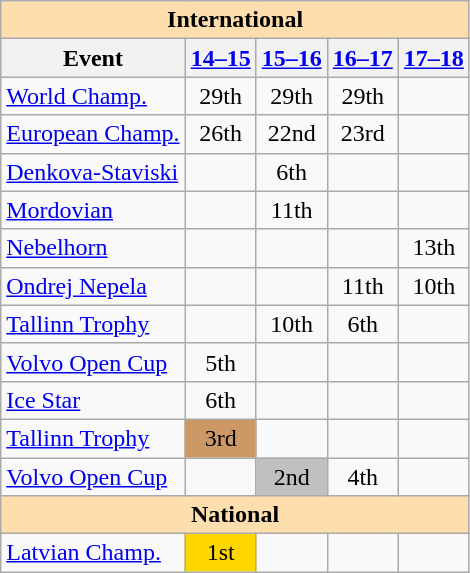<table class="wikitable" style="text-align:center">
<tr>
<th style="background-color: #ffdead; " colspan=5 align=center>International</th>
</tr>
<tr>
<th>Event</th>
<th><a href='#'>14–15</a></th>
<th><a href='#'>15–16</a></th>
<th><a href='#'>16–17</a></th>
<th><a href='#'>17–18</a></th>
</tr>
<tr>
<td align=left><a href='#'>World Champ.</a></td>
<td>29th</td>
<td>29th</td>
<td>29th</td>
<td></td>
</tr>
<tr>
<td align=left><a href='#'>European Champ.</a></td>
<td>26th</td>
<td>22nd</td>
<td>23rd</td>
<td></td>
</tr>
<tr>
<td align=left> <a href='#'>Denkova-Staviski</a></td>
<td></td>
<td>6th</td>
<td></td>
<td></td>
</tr>
<tr>
<td align=left> <a href='#'>Mordovian</a></td>
<td></td>
<td>11th</td>
<td></td>
<td></td>
</tr>
<tr>
<td align=left> <a href='#'>Nebelhorn</a></td>
<td></td>
<td></td>
<td></td>
<td>13th</td>
</tr>
<tr>
<td align=left> <a href='#'>Ondrej Nepela</a></td>
<td></td>
<td></td>
<td>11th</td>
<td>10th</td>
</tr>
<tr>
<td align=left> <a href='#'>Tallinn Trophy</a></td>
<td></td>
<td>10th</td>
<td>6th</td>
<td></td>
</tr>
<tr>
<td align=left> <a href='#'>Volvo Open Cup</a></td>
<td>5th</td>
<td></td>
<td></td>
<td></td>
</tr>
<tr>
<td align=left><a href='#'>Ice Star</a></td>
<td>6th</td>
<td></td>
<td></td>
<td></td>
</tr>
<tr>
<td align=left><a href='#'>Tallinn Trophy</a></td>
<td bgcolor=cc9966>3rd</td>
<td></td>
<td></td>
<td></td>
</tr>
<tr>
<td align=left><a href='#'>Volvo Open Cup</a></td>
<td></td>
<td bgcolor=silver>2nd</td>
<td>4th</td>
<td></td>
</tr>
<tr>
<th style="background-color: #ffdead; " colspan=5 align=center>National</th>
</tr>
<tr>
<td align=left><a href='#'>Latvian Champ.</a></td>
<td bgcolor=gold>1st</td>
<td></td>
<td></td>
<td></td>
</tr>
</table>
